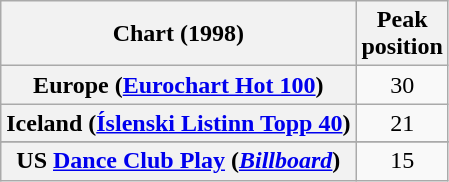<table class="wikitable sortable plainrowheaders" style="text-align:center">
<tr>
<th>Chart (1998)</th>
<th>Peak<br>position</th>
</tr>
<tr>
<th scope="row">Europe (<a href='#'>Eurochart Hot 100</a>)</th>
<td>30</td>
</tr>
<tr>
<th scope="row">Iceland (<a href='#'>Íslenski Listinn Topp 40</a>)</th>
<td>21</td>
</tr>
<tr>
</tr>
<tr>
</tr>
<tr>
</tr>
<tr>
</tr>
<tr>
<th scope="row">US <a href='#'>Dance Club Play</a> (<em><a href='#'>Billboard</a></em>)</th>
<td>15</td>
</tr>
</table>
